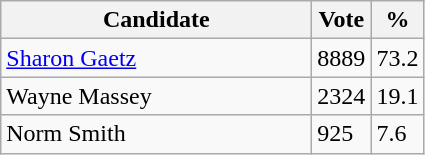<table class="wikitable">
<tr>
<th bgcolor="#DDDDFF" width="200px">Candidate</th>
<th bgcolor="#DDDDFF">Vote</th>
<th bgcolor="#DDDDFF">%</th>
</tr>
<tr>
<td><a href='#'>Sharon Gaetz</a></td>
<td>8889</td>
<td>73.2</td>
</tr>
<tr>
<td>Wayne Massey</td>
<td>2324</td>
<td>19.1</td>
</tr>
<tr>
<td>Norm Smith</td>
<td>925</td>
<td>7.6</td>
</tr>
</table>
